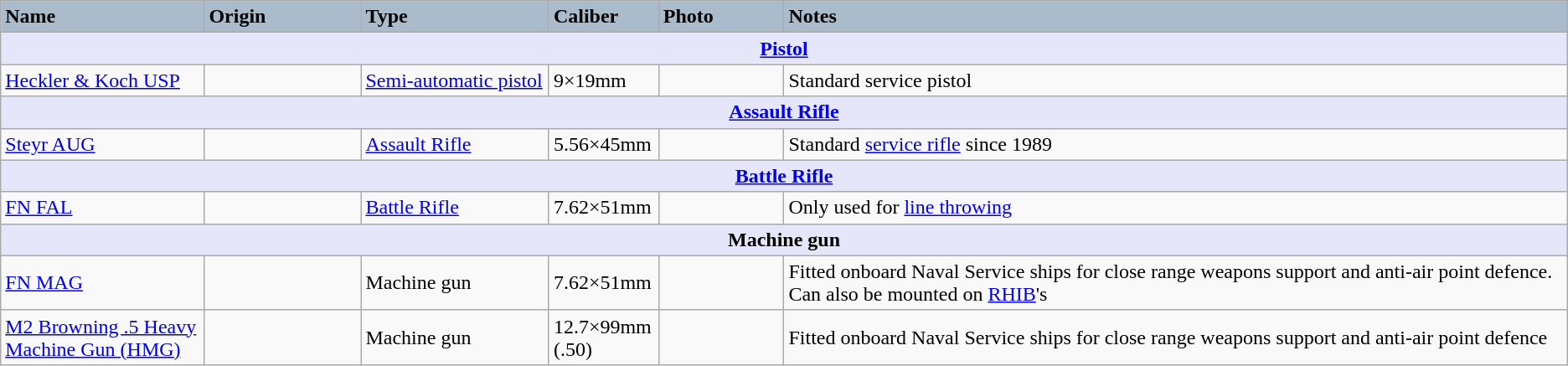<table class="wikitable">
<tr>
<th style="text-align: left; background: #aabccc; width:13%;">Name</th>
<th style="text-align: left; background: #aabccc; width:10%;">Origin</th>
<th style="text-align: left; background: #aabccc; width:12%;">Type</th>
<th style="text-align: left; background: #aabccc; width:7%;">Caliber</th>
<th style="text-align: left; background: #aabccc;width:8%; ">Photo</th>
<th style="text-align: left; background: #aabccc;width:50%;">Notes</th>
</tr>
<tr>
<th style="align: center; background: lavender;" colspan="6"><a href='#'>Pistol</a></th>
</tr>
<tr>
<td><a href='#'>Heckler & Koch USP</a></td>
<td></td>
<td><a href='#'>Semi-automatic pistol</a></td>
<td>9×19mm</td>
<td></td>
<td>Standard service pistol</td>
</tr>
<tr>
<th style="align: center; background: lavender;" colspan="6"><a href='#'>Assault Rifle</a></th>
</tr>
<tr>
<td><a href='#'>Steyr AUG</a></td>
<td></td>
<td><a href='#'>Assault Rifle</a></td>
<td>5.56×45mm</td>
<td></td>
<td>Standard <a href='#'>service rifle</a> since 1989</td>
</tr>
<tr>
<th style="align: center; background: lavender;" colspan="6"><a href='#'>Battle Rifle</a></th>
</tr>
<tr>
<td><a href='#'>FN FAL</a></td>
<td></td>
<td><a href='#'>Battle Rifle</a></td>
<td>7.62×51mm</td>
<td></td>
<td>Only used for <a href='#'>line throwing</a></td>
</tr>
<tr>
<th style="align: center; background: lavender;" colspan="6">Machine gun</th>
</tr>
<tr>
<td><a href='#'>FN MAG</a></td>
<td></td>
<td>Machine gun</td>
<td>7.62×51mm</td>
<td></td>
<td>Fitted onboard Naval Service ships for close range weapons support and anti-air point defence. Can also be mounted on <a href='#'>RHIB</a>'s</td>
</tr>
<tr>
<td><a href='#'>M2 Browning .5 Heavy Machine Gun (HMG)</a></td>
<td></td>
<td>Machine gun</td>
<td>12.7×99mm (.50)</td>
<td></td>
<td>Fitted onboard Naval Service ships for close range weapons support and anti-air point defence</td>
</tr>
</table>
